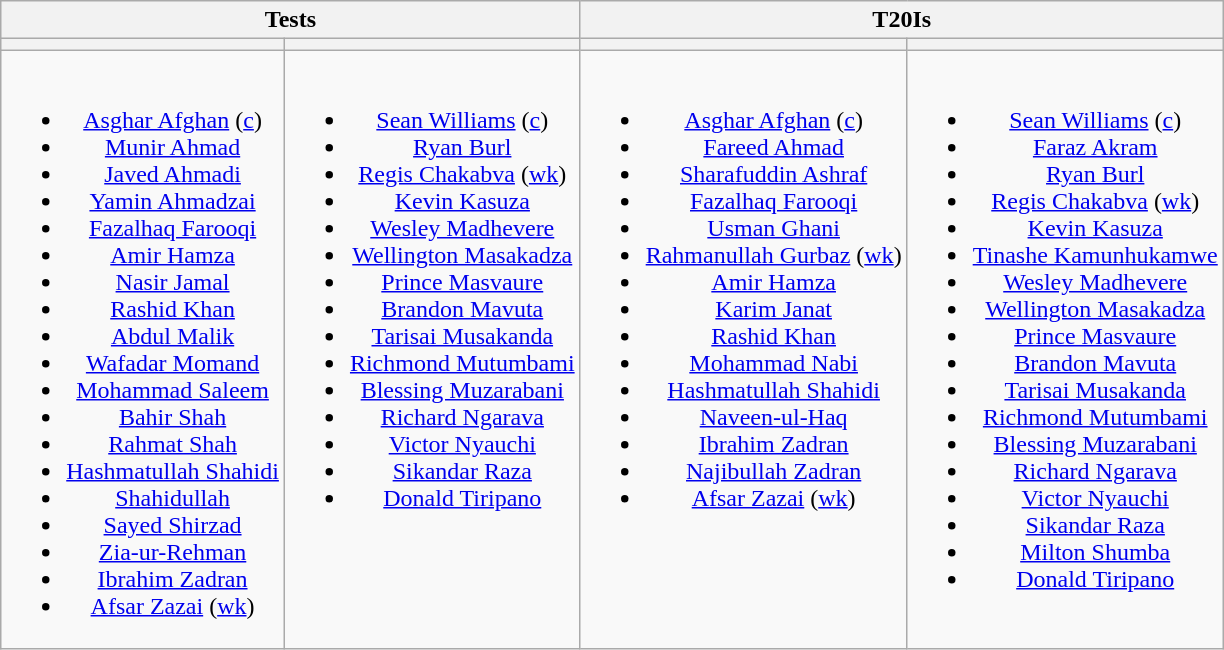<table class="wikitable" style="text-align:center; margin:auto">
<tr>
<th colspan=2>Tests</th>
<th colspan=2>T20Is</th>
</tr>
<tr>
<th></th>
<th></th>
<th></th>
<th></th>
</tr>
<tr style="vertical-align:top">
<td><br><ul><li><a href='#'>Asghar Afghan</a> (<a href='#'>c</a>)</li><li><a href='#'>Munir Ahmad</a></li><li><a href='#'>Javed Ahmadi</a></li><li><a href='#'>Yamin Ahmadzai</a></li><li><a href='#'>Fazalhaq Farooqi</a></li><li><a href='#'>Amir Hamza</a></li><li><a href='#'>Nasir Jamal</a></li><li><a href='#'>Rashid Khan</a></li><li><a href='#'>Abdul Malik</a></li><li><a href='#'>Wafadar Momand</a></li><li><a href='#'>Mohammad Saleem</a></li><li><a href='#'>Bahir Shah</a></li><li><a href='#'>Rahmat Shah</a></li><li><a href='#'>Hashmatullah Shahidi</a></li><li><a href='#'>Shahidullah</a></li><li><a href='#'>Sayed Shirzad</a></li><li><a href='#'>Zia-ur-Rehman</a></li><li><a href='#'>Ibrahim Zadran</a></li><li><a href='#'>Afsar Zazai</a> (<a href='#'>wk</a>)</li></ul></td>
<td><br><ul><li><a href='#'>Sean Williams</a> (<a href='#'>c</a>)</li><li><a href='#'>Ryan Burl</a></li><li><a href='#'>Regis Chakabva</a> (<a href='#'>wk</a>)</li><li><a href='#'>Kevin Kasuza</a></li><li><a href='#'>Wesley Madhevere</a></li><li><a href='#'>Wellington Masakadza</a></li><li><a href='#'>Prince Masvaure</a></li><li><a href='#'>Brandon Mavuta</a></li><li><a href='#'>Tarisai Musakanda</a></li><li><a href='#'>Richmond Mutumbami</a></li><li><a href='#'>Blessing Muzarabani</a></li><li><a href='#'>Richard Ngarava</a></li><li><a href='#'>Victor Nyauchi</a></li><li><a href='#'>Sikandar Raza</a></li><li><a href='#'>Donald Tiripano</a></li></ul></td>
<td><br><ul><li><a href='#'>Asghar Afghan</a> (<a href='#'>c</a>)</li><li><a href='#'>Fareed Ahmad</a></li><li><a href='#'>Sharafuddin Ashraf</a></li><li><a href='#'>Fazalhaq Farooqi</a></li><li><a href='#'>Usman Ghani</a></li><li><a href='#'>Rahmanullah Gurbaz</a> (<a href='#'>wk</a>)</li><li><a href='#'>Amir Hamza</a></li><li><a href='#'>Karim Janat</a></li><li><a href='#'>Rashid Khan</a></li><li><a href='#'>Mohammad Nabi</a></li><li><a href='#'>Hashmatullah Shahidi</a></li><li><a href='#'>Naveen-ul-Haq</a></li><li><a href='#'>Ibrahim Zadran</a></li><li><a href='#'>Najibullah Zadran</a></li><li><a href='#'>Afsar Zazai</a> (<a href='#'>wk</a>)</li></ul></td>
<td><br><ul><li><a href='#'>Sean Williams</a> (<a href='#'>c</a>)</li><li><a href='#'>Faraz Akram</a></li><li><a href='#'>Ryan Burl</a></li><li><a href='#'>Regis Chakabva</a> (<a href='#'>wk</a>)</li><li><a href='#'>Kevin Kasuza</a></li><li><a href='#'>Tinashe Kamunhukamwe</a></li><li><a href='#'>Wesley Madhevere</a></li><li><a href='#'>Wellington Masakadza</a></li><li><a href='#'>Prince Masvaure</a></li><li><a href='#'>Brandon Mavuta</a></li><li><a href='#'>Tarisai Musakanda</a></li><li><a href='#'>Richmond Mutumbami</a></li><li><a href='#'>Blessing Muzarabani</a></li><li><a href='#'>Richard Ngarava</a></li><li><a href='#'>Victor Nyauchi</a></li><li><a href='#'>Sikandar Raza</a></li><li><a href='#'>Milton Shumba</a></li><li><a href='#'>Donald Tiripano</a></li></ul></td>
</tr>
</table>
